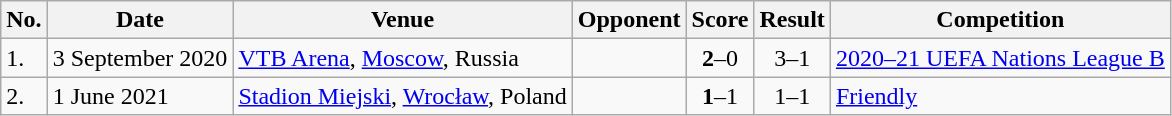<table class="wikitable">
<tr>
<th>No.</th>
<th>Date</th>
<th>Venue</th>
<th>Opponent</th>
<th>Score</th>
<th>Result</th>
<th>Competition</th>
</tr>
<tr>
<td>1.</td>
<td>3 September 2020</td>
<td><a href='#'>VTB Arena</a>, <a href='#'>Moscow</a>, Russia</td>
<td></td>
<td align=center><strong>2</strong>–0</td>
<td align=center>3–1</td>
<td><a href='#'>2020–21 UEFA Nations League B</a></td>
</tr>
<tr>
<td>2.</td>
<td>1 June 2021</td>
<td><a href='#'>Stadion Miejski</a>, <a href='#'>Wrocław</a>, Poland</td>
<td></td>
<td align=center><strong>1</strong>–1</td>
<td align=center>1–1</td>
<td><a href='#'>Friendly</a></td>
</tr>
</table>
